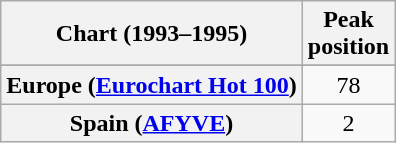<table class="wikitable sortable plainrowheaders" style="text-align:center">
<tr>
<th>Chart (1993–1995)</th>
<th>Peak<br>position</th>
</tr>
<tr>
</tr>
<tr>
<th scope="row">Europe (<a href='#'>Eurochart Hot 100</a>)</th>
<td>78</td>
</tr>
<tr>
<th scope="row">Spain (<a href='#'>AFYVE</a>)</th>
<td>2</td>
</tr>
</table>
